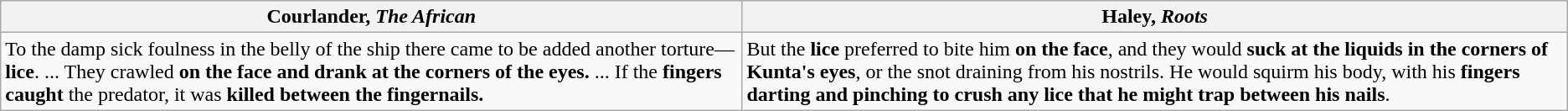<table class="wikitable">
<tr>
<th>Courlander, <em>The African</em></th>
<th>Haley, <em>Roots</em></th>
</tr>
<tr>
<td>To the damp sick foulness in the belly of the ship there came to be added another torture—<strong>lice</strong>. ... They crawled <strong>on the face and drank at the corners of the eyes.</strong> ... If the <strong>fingers caught</strong> the predator, it was <strong>killed between the fingernails.</strong></td>
<td>But the <strong>lice</strong> preferred to bite him <strong>on the face</strong>, and they would <strong>suck at the liquids in the corners of Kunta's eyes</strong>, or the snot draining from his nostrils. He would squirm his body, with his <strong>fingers darting and pinching to crush any lice that he might trap between his nails</strong>.</td>
</tr>
</table>
